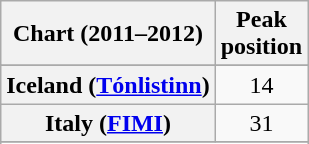<table class="wikitable sortable plainrowheaders" style="text-align:center;">
<tr>
<th scope="col">Chart (2011–2012)</th>
<th scope="col">Peak<br>position</th>
</tr>
<tr>
</tr>
<tr>
</tr>
<tr>
</tr>
<tr>
</tr>
<tr>
<th scope="row">Iceland (<a href='#'>Tónlistinn</a>)</th>
<td style="text-align:center;">14</td>
</tr>
<tr>
<th scope="row">Italy (<a href='#'>FIMI</a>)</th>
<td>31</td>
</tr>
<tr>
</tr>
<tr>
</tr>
<tr>
</tr>
<tr>
</tr>
<tr>
</tr>
<tr>
</tr>
<tr>
</tr>
</table>
